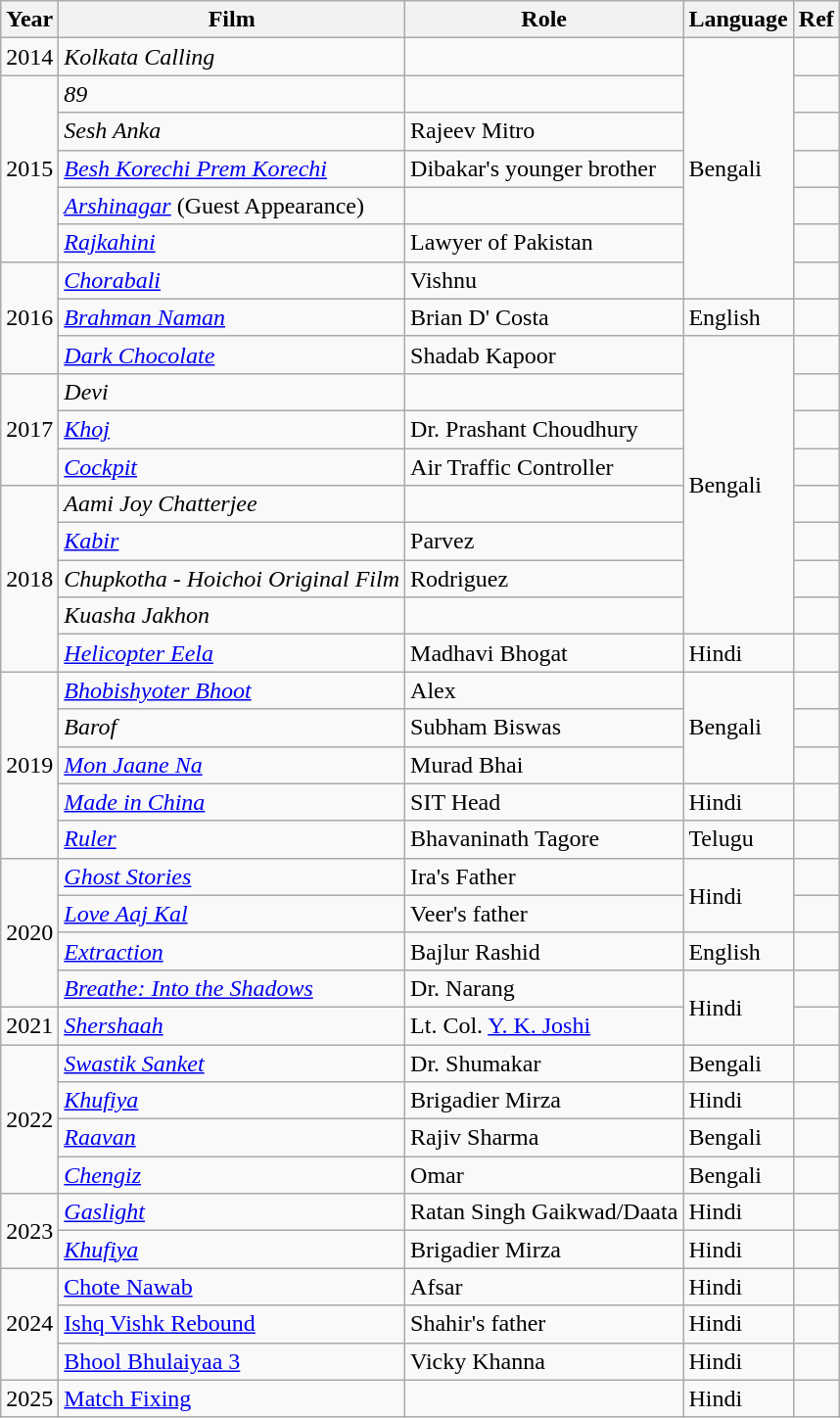<table class="wikitable sortable">
<tr>
<th>Year</th>
<th>Film</th>
<th>Role</th>
<th>Language</th>
<th>Ref</th>
</tr>
<tr>
<td>2014</td>
<td><em>Kolkata Calling</em></td>
<td></td>
<td rowspan="7">Bengali</td>
<td></td>
</tr>
<tr>
<td rowspan=5>2015</td>
<td><em>89</em></td>
<td></td>
<td></td>
</tr>
<tr>
<td><em>Sesh Anka</em></td>
<td>Rajeev Mitro</td>
<td></td>
</tr>
<tr>
<td><em><a href='#'>Besh Korechi Prem Korechi</a></em></td>
<td>Dibakar's younger brother</td>
<td></td>
</tr>
<tr>
<td><em><a href='#'>Arshinagar</a></em> (Guest Appearance)</td>
<td></td>
<td></td>
</tr>
<tr>
<td><em><a href='#'>Rajkahini</a></em></td>
<td>Lawyer of Pakistan</td>
<td></td>
</tr>
<tr>
<td rowspan=3>2016</td>
<td><em><a href='#'>Chorabali</a></em></td>
<td>Vishnu</td>
<td></td>
</tr>
<tr>
<td><em><a href='#'>Brahman Naman</a></em></td>
<td>Brian D' Costa</td>
<td>English</td>
<td></td>
</tr>
<tr>
<td><em><a href='#'>Dark Chocolate</a></em></td>
<td>Shadab Kapoor</td>
<td rowspan="8">Bengali</td>
<td></td>
</tr>
<tr>
<td rowspan=3>2017</td>
<td><em>Devi</em></td>
<td></td>
<td></td>
</tr>
<tr>
<td><em><a href='#'>Khoj</a></em></td>
<td>Dr. Prashant Choudhury</td>
<td></td>
</tr>
<tr>
<td><em><a href='#'>Cockpit</a></em></td>
<td>Air Traffic Controller</td>
<td></td>
</tr>
<tr>
<td rowspan=5>2018</td>
<td><em>Aami Joy Chatterjee</em></td>
<td></td>
<td></td>
</tr>
<tr>
<td><em><a href='#'>Kabir</a></em></td>
<td>Parvez</td>
<td></td>
</tr>
<tr>
<td><em>Chupkotha - Hoichoi Original Film</em></td>
<td>Rodriguez</td>
<td></td>
</tr>
<tr>
<td><em>Kuasha Jakhon</em></td>
<td></td>
<td></td>
</tr>
<tr>
<td><em><a href='#'>Helicopter Eela</a></em></td>
<td>Madhavi Bhogat</td>
<td>Hindi</td>
<td></td>
</tr>
<tr>
<td rowspan=5>2019</td>
<td><em><a href='#'>Bhobishyoter Bhoot</a></em></td>
<td>Alex</td>
<td rowspan="3">Bengali</td>
<td></td>
</tr>
<tr>
<td><em>Barof</em></td>
<td>Subham Biswas</td>
<td></td>
</tr>
<tr>
<td><em><a href='#'>Mon Jaane Na</a></em></td>
<td>Murad Bhai</td>
<td></td>
</tr>
<tr>
<td><em><a href='#'>Made in China</a></em></td>
<td>SIT Head</td>
<td>Hindi</td>
<td></td>
</tr>
<tr>
<td><em><a href='#'>Ruler</a></em></td>
<td>Bhavaninath Tagore</td>
<td>Telugu</td>
<td></td>
</tr>
<tr>
<td rowspan=4>2020</td>
<td><em><a href='#'>Ghost Stories</a></em></td>
<td>Ira's Father</td>
<td rowspan="2">Hindi</td>
<td></td>
</tr>
<tr>
<td><em><a href='#'>Love Aaj Kal</a></em></td>
<td>Veer's father</td>
<td></td>
</tr>
<tr>
<td><em><a href='#'>Extraction</a></em></td>
<td>Bajlur Rashid</td>
<td>English</td>
<td></td>
</tr>
<tr>
<td><em><a href='#'>Breathe: Into the Shadows</a></em></td>
<td>Dr. Narang</td>
<td rowspan="2">Hindi</td>
<td></td>
</tr>
<tr>
<td>2021</td>
<td><em><a href='#'>Shershaah</a></em></td>
<td>Lt. Col. <a href='#'>Y. K. Joshi</a></td>
<td></td>
</tr>
<tr>
<td rowspan=4>2022</td>
<td><em><a href='#'>Swastik Sanket</a></em></td>
<td>Dr. Shumakar</td>
<td>Bengali</td>
<td></td>
</tr>
<tr>
<td><em><a href='#'>Khufiya</a></em></td>
<td>Brigadier Mirza</td>
<td>Hindi</td>
<td></td>
</tr>
<tr>
<td><em><a href='#'>Raavan</a></em></td>
<td>Rajiv Sharma</td>
<td>Bengali</td>
<td></td>
</tr>
<tr>
<td><em><a href='#'>Chengiz</a></em></td>
<td>Omar</td>
<td>Bengali</td>
<td></td>
</tr>
<tr>
<td rowspan="2">2023</td>
<td><em><a href='#'>Gaslight</a></em></td>
<td>Ratan Singh Gaikwad/Daata</td>
<td>Hindi</td>
<td></td>
</tr>
<tr>
<td><em><a href='#'>Khufiya</a></td>
<td>Brigadier Mirza</td>
<td>Hindi</td>
<td></td>
</tr>
<tr>
<td rowspan="3">2024</td>
<td></em><a href='#'>Chote Nawab</a><em></td>
<td>Afsar</td>
<td>Hindi</td>
</tr>
<tr>
<td><a href='#'>Ishq Vishk Rebound</a></td>
<td>Shahir's father</td>
<td>Hindi</td>
<td></td>
</tr>
<tr>
<td></em><a href='#'>Bhool Bhulaiyaa 3</a><em></td>
<td>Vicky Khanna</td>
<td>Hindi</td>
<td></td>
</tr>
<tr>
<td>2025</td>
<td></em><a href='#'>Match Fixing</a><em></td>
<td></td>
<td>Hindi</td>
<td></td>
</tr>
</table>
